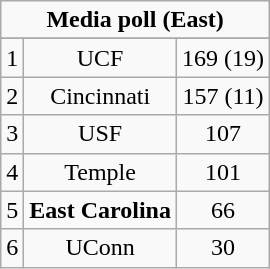<table class="wikitable">
<tr align="center">
<td align="center" Colspan="3"><strong>Media poll (East)</strong></td>
</tr>
<tr align="center">
</tr>
<tr align="center">
<td>1</td>
<td>UCF</td>
<td>169 (19)</td>
</tr>
<tr align="center">
<td>2</td>
<td>Cincinnati</td>
<td>157 (11)</td>
</tr>
<tr align="center">
<td>3</td>
<td>USF</td>
<td>107</td>
</tr>
<tr align="center">
<td>4</td>
<td>Temple</td>
<td>101</td>
</tr>
<tr align="center">
<td>5</td>
<td><strong>East Carolina</strong></td>
<td>66</td>
</tr>
<tr align="center">
<td>6</td>
<td>UConn</td>
<td>30</td>
</tr>
</table>
